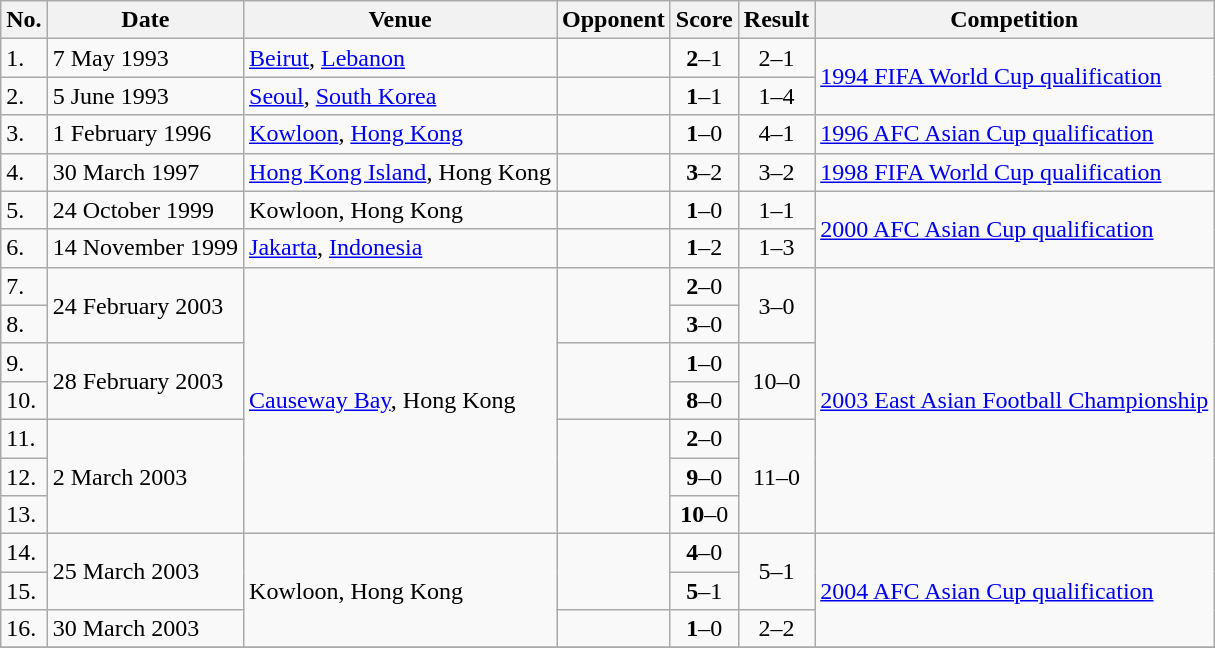<table class="wikitable">
<tr>
<th>No.</th>
<th>Date</th>
<th>Venue</th>
<th>Opponent</th>
<th>Score</th>
<th>Result</th>
<th>Competition</th>
</tr>
<tr>
<td>1.</td>
<td>7 May 1993</td>
<td><a href='#'>Beirut</a>, <a href='#'>Lebanon</a></td>
<td></td>
<td align=center><strong>2</strong>–1</td>
<td align=center>2–1</td>
<td rowspan=2><a href='#'>1994 FIFA World Cup qualification</a></td>
</tr>
<tr>
<td>2.</td>
<td>5 June 1993</td>
<td><a href='#'>Seoul</a>, <a href='#'>South Korea</a></td>
<td></td>
<td align=center><strong>1</strong>–1</td>
<td align=center>1–4</td>
</tr>
<tr>
<td>3.</td>
<td>1 February 1996</td>
<td><a href='#'>Kowloon</a>, <a href='#'>Hong Kong</a></td>
<td></td>
<td align=center><strong>1</strong>–0</td>
<td align=center>4–1</td>
<td><a href='#'>1996 AFC Asian Cup qualification</a></td>
</tr>
<tr>
<td>4.</td>
<td>30 March 1997</td>
<td><a href='#'>Hong Kong Island</a>, Hong Kong</td>
<td></td>
<td align=center><strong>3</strong>–2</td>
<td align=center>3–2</td>
<td><a href='#'>1998 FIFA World Cup qualification</a></td>
</tr>
<tr>
<td>5.</td>
<td>24 October 1999</td>
<td>Kowloon, Hong Kong</td>
<td></td>
<td align=center><strong>1</strong>–0</td>
<td align=center>1–1</td>
<td rowspan=2><a href='#'>2000 AFC Asian Cup qualification</a></td>
</tr>
<tr>
<td>6.</td>
<td>14 November 1999</td>
<td><a href='#'>Jakarta</a>, <a href='#'>Indonesia</a></td>
<td></td>
<td align=center><strong>1</strong>–2</td>
<td align=center>1–3</td>
</tr>
<tr>
<td>7.</td>
<td rowspan=2>24 February 2003</td>
<td rowspan=7><a href='#'>Causeway Bay</a>, Hong Kong</td>
<td rowspan=2></td>
<td align=center><strong>2</strong>–0</td>
<td rowspan=2 align=center>3–0</td>
<td rowspan=7><a href='#'>2003 East Asian Football Championship</a></td>
</tr>
<tr>
<td>8.</td>
<td align=center><strong>3</strong>–0</td>
</tr>
<tr>
<td>9.</td>
<td rowspan=2>28 February 2003</td>
<td rowspan=2></td>
<td align=center><strong>1</strong>–0</td>
<td rowspan=2 align=center>10–0</td>
</tr>
<tr>
<td>10.</td>
<td align=center><strong>8</strong>–0</td>
</tr>
<tr>
<td>11.</td>
<td rowspan=3>2 March 2003</td>
<td rowspan=3></td>
<td align=center><strong>2</strong>–0</td>
<td rowspan=3 align=center>11–0</td>
</tr>
<tr>
<td>12.</td>
<td align=center><strong>9</strong>–0</td>
</tr>
<tr>
<td>13.</td>
<td align=center><strong>10</strong>–0</td>
</tr>
<tr>
<td>14.</td>
<td rowspan=2>25 March 2003</td>
<td rowspan=3>Kowloon, Hong Kong</td>
<td rowspan=2></td>
<td align=center><strong>4</strong>–0</td>
<td rowspan=2 align=center>5–1</td>
<td rowspan=3><a href='#'>2004 AFC Asian Cup qualification</a></td>
</tr>
<tr>
<td>15.</td>
<td align=center><strong>5</strong>–1</td>
</tr>
<tr>
<td>16.</td>
<td>30 March 2003</td>
<td></td>
<td align=center><strong>1</strong>–0</td>
<td align=center>2–2</td>
</tr>
<tr>
</tr>
</table>
